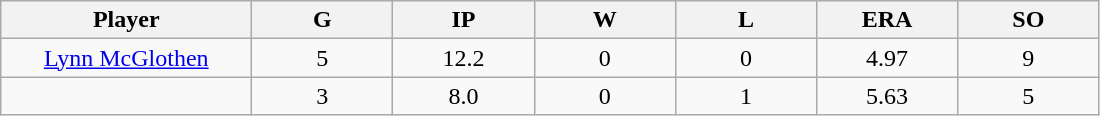<table class="wikitable sortable">
<tr>
<th bgcolor="#DDDDFF" width="16%">Player</th>
<th bgcolor="#DDDDFF" width="9%">G</th>
<th bgcolor="#DDDDFF" width="9%">IP</th>
<th bgcolor="#DDDDFF" width="9%">W</th>
<th bgcolor="#DDDDFF" width="9%">L</th>
<th bgcolor="#DDDDFF" width="9%">ERA</th>
<th bgcolor="#DDDDFF" width="9%">SO</th>
</tr>
<tr align="center">
<td><a href='#'>Lynn McGlothen</a></td>
<td>5</td>
<td>12.2</td>
<td>0</td>
<td>0</td>
<td>4.97</td>
<td>9</td>
</tr>
<tr align="center">
<td></td>
<td>3</td>
<td>8.0</td>
<td>0</td>
<td>1</td>
<td>5.63</td>
<td>5</td>
</tr>
</table>
